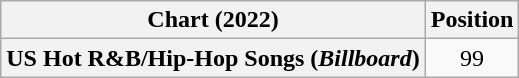<table class="wikitable sortable plainrowheaders" style="text-align:center">
<tr>
<th scope="col">Chart (2022)</th>
<th scope="col">Position</th>
</tr>
<tr>
<th scope="row">US Hot R&B/Hip-Hop Songs (<em>Billboard</em>)</th>
<td>99</td>
</tr>
</table>
